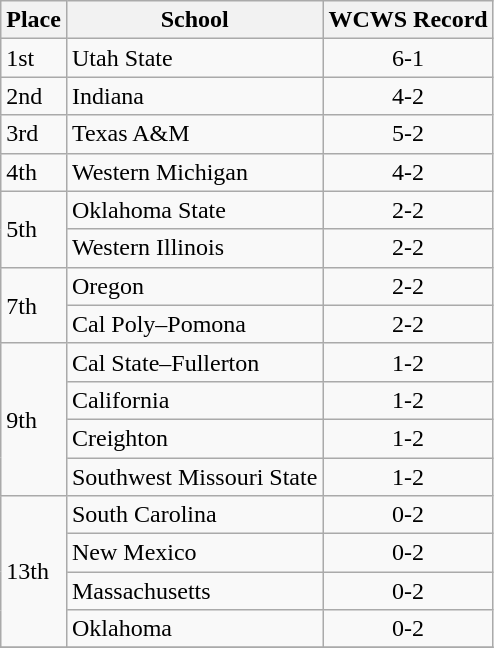<table class="wikitable">
<tr>
<th>Place</th>
<th>School</th>
<th align="center">WCWS Record</th>
</tr>
<tr>
<td>1st</td>
<td>Utah State</td>
<td align="center">6-1</td>
</tr>
<tr>
<td>2nd</td>
<td>Indiana</td>
<td align="center">4-2</td>
</tr>
<tr>
<td>3rd</td>
<td>Texas A&M</td>
<td align="center">5-2</td>
</tr>
<tr>
<td>4th</td>
<td>Western Michigan</td>
<td align="center">4-2</td>
</tr>
<tr>
<td rowspan="2">5th</td>
<td>Oklahoma State</td>
<td align="center">2-2</td>
</tr>
<tr>
<td>Western Illinois</td>
<td align="center">2-2</td>
</tr>
<tr>
<td rowspan="2">7th</td>
<td>Oregon</td>
<td align="center">2-2</td>
</tr>
<tr>
<td>Cal Poly–Pomona</td>
<td align="center">2-2</td>
</tr>
<tr>
<td rowspan="4">9th</td>
<td>Cal State–Fullerton</td>
<td align="center">1-2</td>
</tr>
<tr>
<td>California</td>
<td align="center">1-2</td>
</tr>
<tr>
<td>Creighton</td>
<td align="center">1-2</td>
</tr>
<tr>
<td>Southwest Missouri State</td>
<td align="center">1-2</td>
</tr>
<tr>
<td rowspan="4">13th</td>
<td>South Carolina</td>
<td align="center">0-2</td>
</tr>
<tr>
<td>New Mexico</td>
<td align="center">0-2</td>
</tr>
<tr>
<td>Massachusetts</td>
<td align="center">0-2</td>
</tr>
<tr>
<td>Oklahoma</td>
<td align="center">0-2</td>
</tr>
<tr>
</tr>
</table>
